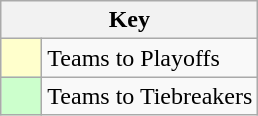<table class="wikitable" style="text-align: center;">
<tr>
<th colspan=2>Key</th>
</tr>
<tr>
<td style="background:#ffffcc; width:20px;"></td>
<td align=left>Teams to Playoffs</td>
</tr>
<tr>
<td style="background:#ccffcc; width:20px;"></td>
<td align=left>Teams to Tiebreakers</td>
</tr>
</table>
